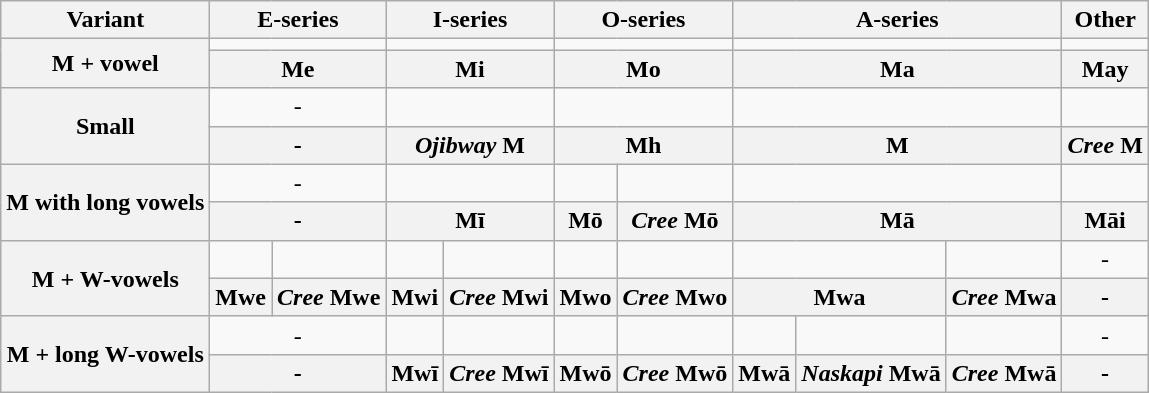<table class=wikitable style="align:center;">
<tr>
<th>Variant</th>
<th colspan=2>E-series</th>
<th colspan=2>I-series</th>
<th colspan=3>O-series</th>
<th colspan=3>A-series</th>
<th>Other</th>
</tr>
<tr align="center">
<th rowspan=2>M + vowel</th>
<td colspan=2></td>
<td colspan=2></td>
<td colspan=3></td>
<td colspan=3></td>
<td></td>
</tr>
<tr>
<th colspan=2>Me</th>
<th colspan=2>Mi</th>
<th colspan=3>Mo</th>
<th colspan=3>Ma</th>
<th>May</th>
</tr>
<tr align="center">
<th rowspan=2>Small</th>
<td colspan=2>-</td>
<td colspan=2></td>
<td colspan=3></td>
<td colspan=3></td>
<td></td>
</tr>
<tr>
<th colspan=2>-</th>
<th colspan=2><em>Ojibway</em> M</th>
<th colspan=3>Mh</th>
<th colspan=3>M</th>
<th><em>Cree</em> M</th>
</tr>
<tr align="center">
<th rowspan=2>M with long vowels</th>
<td colspan=2>-</td>
<td colspan=2></td>
<td colspan=2></td>
<td></td>
<td colspan=3></td>
<td></td>
</tr>
<tr>
<th colspan=2>-</th>
<th colspan=2>Mī</th>
<th colspan=2>Mō</th>
<th><em>Cree</em> Mō</th>
<th colspan=3>Mā</th>
<th>Māi</th>
</tr>
<tr align="center">
<th rowspan=2>M + W-vowels</th>
<td></td>
<td></td>
<td></td>
<td></td>
<td colspan=2></td>
<td></td>
<td colspan=2></td>
<td></td>
<td>-</td>
</tr>
<tr>
<th>Mwe</th>
<th><em>Cree</em> Mwe</th>
<th>Mwi</th>
<th><em>Cree</em> Mwi</th>
<th colspan=2>Mwo</th>
<th><em>Cree</em> Mwo</th>
<th colspan=2>Mwa</th>
<th><em>Cree</em> Mwa</th>
<th>-</th>
</tr>
<tr align="center">
<th rowspan=2>M + long W-vowels</th>
<td colspan=2>-</td>
<td></td>
<td></td>
<td colspan=2></td>
<td></td>
<td></td>
<td></td>
<td></td>
<td>-</td>
</tr>
<tr>
<th colspan=2>-</th>
<th>Mwī</th>
<th><em>Cree</em> Mwī</th>
<th colspan=2>Mwō</th>
<th><em>Cree</em> Mwō</th>
<th>Mwā</th>
<th><em>Naskapi</em> Mwā</th>
<th><em>Cree</em> Mwā</th>
<th>-</th>
</tr>
</table>
